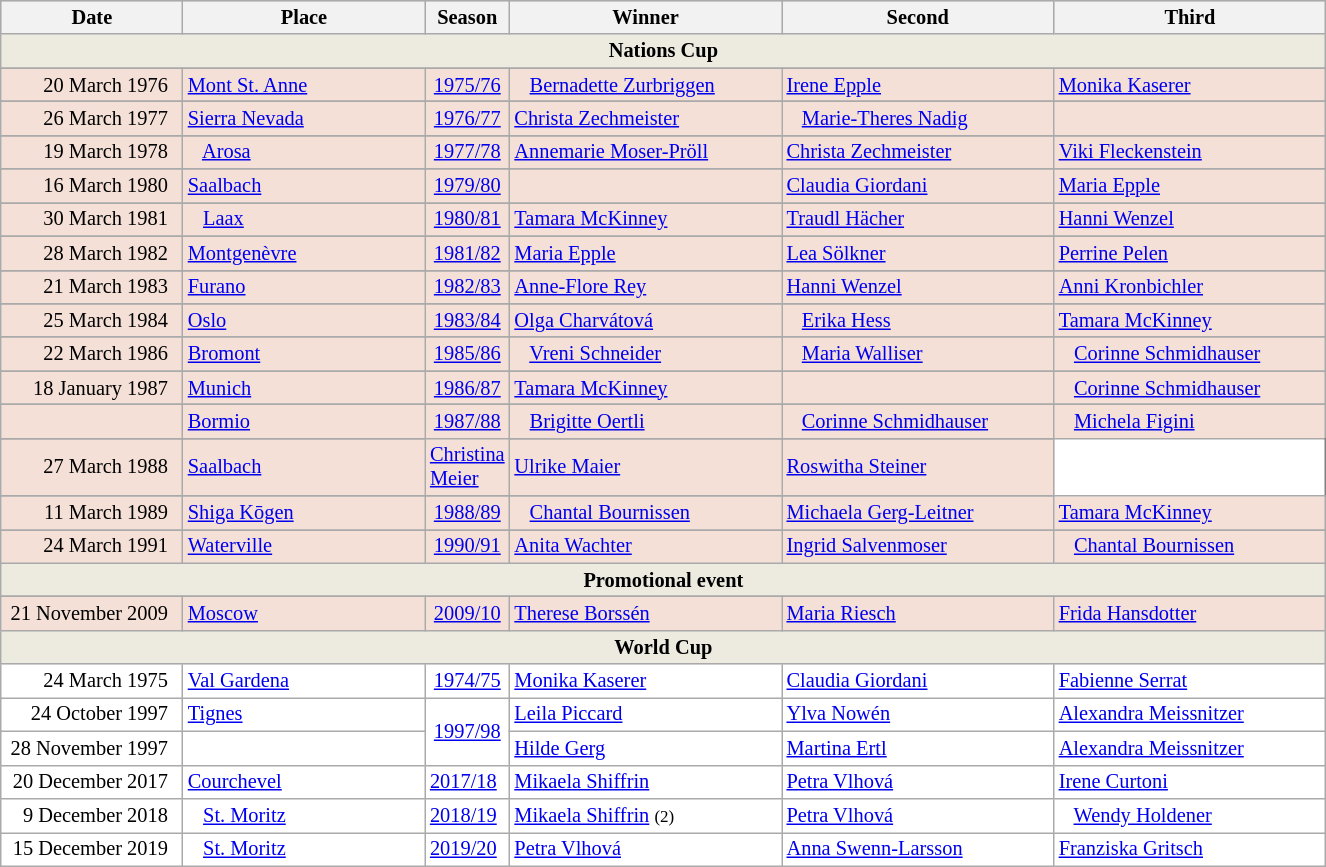<table class="wikitable plainrowheaders" style="background:#fff; font-size:85%; line-height:16px; border:grey solid 1px; border-collapse:collapse">
<tr style="background:#ccc; text-align:center;">
<th width="115">Date</th>
<th width="155">Place</th>
<th width="45">Season</th>
<th width="175">Winner</th>
<th width="175">Second</th>
<th width="175">Third</th>
</tr>
<tr style="background: #EDEAE0;">
<td colspan=6 align=center><strong>Nations Cup</strong></td>
</tr>
<tr>
</tr>
<tr style="background:#f4e0d7">
<td align=right>20 March 1976  </td>
<td> <a href='#'>Mont St. Anne</a></td>
<td align=center><a href='#'>1975/76</a></td>
<td>   <a href='#'>Bernadette Zurbriggen</a></td>
<td> <a href='#'>Irene Epple</a></td>
<td> <a href='#'>Monika Kaserer</a></td>
</tr>
<tr>
</tr>
<tr style="background:#f4e0d7">
<td align=right>26 March 1977  </td>
<td> <a href='#'>Sierra Nevada</a></td>
<td align="center"><a href='#'>1976/77</a></td>
<td> <a href='#'>Christa Zechmeister</a></td>
<td>   <a href='#'>Marie-Theres Nadig</a></td>
<td></td>
</tr>
<tr>
</tr>
<tr style="background:#f4e0d7">
<td align=right>19 March 1978  </td>
<td>   <a href='#'>Arosa</a></td>
<td align=center><a href='#'>1977/78</a></td>
<td> <a href='#'>Annemarie Moser-Pröll</a></td>
<td> <a href='#'>Christa Zechmeister</a></td>
<td> <a href='#'>Viki Fleckenstein</a></td>
</tr>
<tr>
</tr>
<tr style="background:#f4e0d7">
<td align=right>16 March 1980  </td>
<td> <a href='#'>Saalbach</a></td>
<td align=center><a href='#'>1979/80</a></td>
<td></td>
<td> <a href='#'>Claudia Giordani</a></td>
<td> <a href='#'>Maria Epple</a></td>
</tr>
<tr>
</tr>
<tr style="background:#f4e0d7">
<td align=right>30 March 1981  </td>
<td>   <a href='#'>Laax</a></td>
<td align=center><a href='#'>1980/81</a></td>
<td> <a href='#'>Tamara McKinney</a></td>
<td> <a href='#'>Traudl Hächer</a></td>
<td> <a href='#'>Hanni Wenzel</a></td>
</tr>
<tr>
</tr>
<tr style="background:#f4e0d7">
<td align=right>28 March 1982  </td>
<td> <a href='#'>Montgenèvre</a></td>
<td align=center><a href='#'>1981/82</a></td>
<td> <a href='#'>Maria Epple</a></td>
<td> <a href='#'>Lea Sölkner</a></td>
<td> <a href='#'>Perrine Pelen</a></td>
</tr>
<tr>
</tr>
<tr style="background:#f4e0d7">
<td align=right>21 March 1983  </td>
<td> <a href='#'>Furano</a></td>
<td align=center><a href='#'>1982/83</a></td>
<td> <a href='#'>Anne-Flore Rey</a></td>
<td> <a href='#'>Hanni Wenzel</a></td>
<td> <a href='#'>Anni Kronbichler</a></td>
</tr>
<tr>
</tr>
<tr style="background:#f4e0d7">
<td align=right>25 March 1984  </td>
<td> <a href='#'>Oslo</a></td>
<td align=center><a href='#'>1983/84</a></td>
<td> <a href='#'>Olga Charvátová</a></td>
<td>   <a href='#'>Erika Hess</a></td>
<td> <a href='#'>Tamara McKinney</a></td>
</tr>
<tr>
</tr>
<tr style="background:#f4e0d7">
<td align=right>22 March 1986  </td>
<td> <a href='#'>Bromont</a></td>
<td align=center><a href='#'>1985/86</a></td>
<td>   <a href='#'>Vreni Schneider</a></td>
<td>   <a href='#'>Maria Walliser</a></td>
<td>   <a href='#'>Corinne Schmidhauser</a></td>
</tr>
<tr>
</tr>
<tr style="background:#f4e0d7">
<td align=right>18 January 1987  </td>
<td> <a href='#'>Munich</a></td>
<td align=center><a href='#'>1986/87</a></td>
<td> <a href='#'>Tamara McKinney</a></td>
<td></td>
<td>   <a href='#'>Corinne Schmidhauser</a></td>
</tr>
<tr>
</tr>
<tr style="background:#f4e0d7">
<td align=right></td>
<td> <a href='#'>Bormio</a></td>
<td align=center rowspan=2><a href='#'>1987/88</a></td>
<td>   <a href='#'>Brigitte Oertli</a></td>
<td>   <a href='#'>Corinne Schmidhauser</a></td>
<td>   <a href='#'>Michela Figini</a></td>
</tr>
<tr>
</tr>
<tr style="background:#f4e0d7">
<td align=right>27 March 1988  </td>
<td> <a href='#'>Saalbach</a></td>
<td> <a href='#'>Christina Meier</a></td>
<td> <a href='#'>Ulrike Maier</a></td>
<td> <a href='#'>Roswitha Steiner</a></td>
</tr>
<tr>
</tr>
<tr style="background:#f4e0d7">
<td align=right>11 March 1989  </td>
<td> <a href='#'>Shiga Kōgen</a></td>
<td align=center><a href='#'>1988/89</a></td>
<td>   <a href='#'>Chantal Bournissen</a></td>
<td> <a href='#'>Michaela Gerg-Leitner</a></td>
<td> <a href='#'>Tamara McKinney</a></td>
</tr>
<tr>
</tr>
<tr style="background:#f4e0d7">
<td align=right>24 March 1991  </td>
<td> <a href='#'>Waterville</a></td>
<td align=center><a href='#'>1990/91</a></td>
<td> <a href='#'>Anita Wachter</a></td>
<td> <a href='#'>Ingrid Salvenmoser</a></td>
<td>   <a href='#'>Chantal Bournissen</a></td>
</tr>
<tr style="background: #EDEAE0;">
<td colspan=6 align=center><strong>Promotional event</strong></td>
</tr>
<tr>
</tr>
<tr style="background:#f4e0d7">
<td align=right>21 November 2009  </td>
<td> <a href='#'>Moscow</a></td>
<td align=center><a href='#'>2009/10</a></td>
<td> <a href='#'>Therese Borssén</a></td>
<td> <a href='#'>Maria Riesch</a></td>
<td> <a href='#'>Frida Hansdotter</a></td>
</tr>
<tr style="background: #EDEAE0;">
<td colspan=6 align=center><strong>World Cup</strong></td>
</tr>
<tr>
<td align=right>24 March 1975  </td>
<td> <a href='#'>Val Gardena</a></td>
<td align=center><a href='#'>1974/75</a></td>
<td> <a href='#'>Monika Kaserer</a></td>
<td> <a href='#'>Claudia Giordani</a></td>
<td> <a href='#'>Fabienne Serrat</a></td>
</tr>
<tr>
<td align=right>24 October 1997  </td>
<td> <a href='#'>Tignes</a></td>
<td align=center rowspan=2><a href='#'>1997/98</a></td>
<td> <a href='#'>Leila Piccard</a></td>
<td> <a href='#'>Ylva Nowén</a></td>
<td> <a href='#'>Alexandra Meissnitzer</a></td>
</tr>
<tr>
<td align=right>28 November 1997  </td>
<td></td>
<td> <a href='#'>Hilde Gerg</a></td>
<td> <a href='#'>Martina Ertl</a></td>
<td> <a href='#'>Alexandra Meissnitzer</a></td>
</tr>
<tr>
<td align=right>20 December 2017  </td>
<td> <a href='#'>Courchevel</a></td>
<td><a href='#'>2017/18</a></td>
<td> <a href='#'>Mikaela Shiffrin</a></td>
<td> <a href='#'>Petra Vlhová</a></td>
<td> <a href='#'>Irene Curtoni</a></td>
</tr>
<tr>
<td align=right>9 December 2018  </td>
<td>   <a href='#'>St. Moritz</a></td>
<td><a href='#'>2018/19</a></td>
<td> <a href='#'>Mikaela Shiffrin</a> <small>(2)</small></td>
<td> <a href='#'>Petra Vlhová</a></td>
<td>   <a href='#'>Wendy Holdener</a></td>
</tr>
<tr>
<td align=right>15 December 2019  </td>
<td>   <a href='#'>St. Moritz</a></td>
<td><a href='#'>2019/20</a></td>
<td> <a href='#'>Petra Vlhová</a></td>
<td> <a href='#'>Anna Swenn-Larsson</a></td>
<td> <a href='#'>Franziska Gritsch</a></td>
</tr>
</table>
